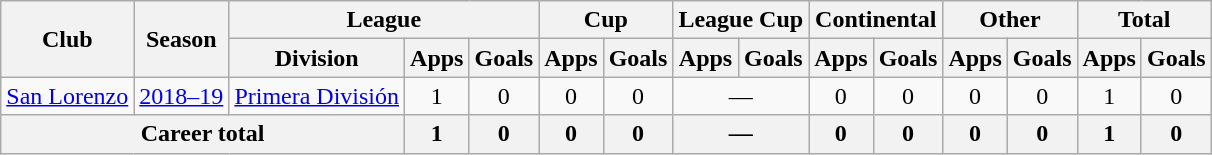<table class="wikitable" style="text-align:center">
<tr>
<th rowspan="2">Club</th>
<th rowspan="2">Season</th>
<th colspan="3">League</th>
<th colspan="2">Cup</th>
<th colspan="2">League Cup</th>
<th colspan="2">Continental</th>
<th colspan="2">Other</th>
<th colspan="2">Total</th>
</tr>
<tr>
<th>Division</th>
<th>Apps</th>
<th>Goals</th>
<th>Apps</th>
<th>Goals</th>
<th>Apps</th>
<th>Goals</th>
<th>Apps</th>
<th>Goals</th>
<th>Apps</th>
<th>Goals</th>
<th>Apps</th>
<th>Goals</th>
</tr>
<tr>
<td rowspan="1"><a href='#'>San Lorenzo</a></td>
<td><a href='#'>2018–19</a></td>
<td rowspan="1"><a href='#'>Primera División</a></td>
<td>1</td>
<td>0</td>
<td>0</td>
<td>0</td>
<td colspan="2">—</td>
<td>0</td>
<td>0</td>
<td>0</td>
<td>0</td>
<td>1</td>
<td>0</td>
</tr>
<tr>
<th colspan="3">Career total</th>
<th>1</th>
<th>0</th>
<th>0</th>
<th>0</th>
<th colspan="2">—</th>
<th>0</th>
<th>0</th>
<th>0</th>
<th>0</th>
<th>1</th>
<th>0</th>
</tr>
</table>
